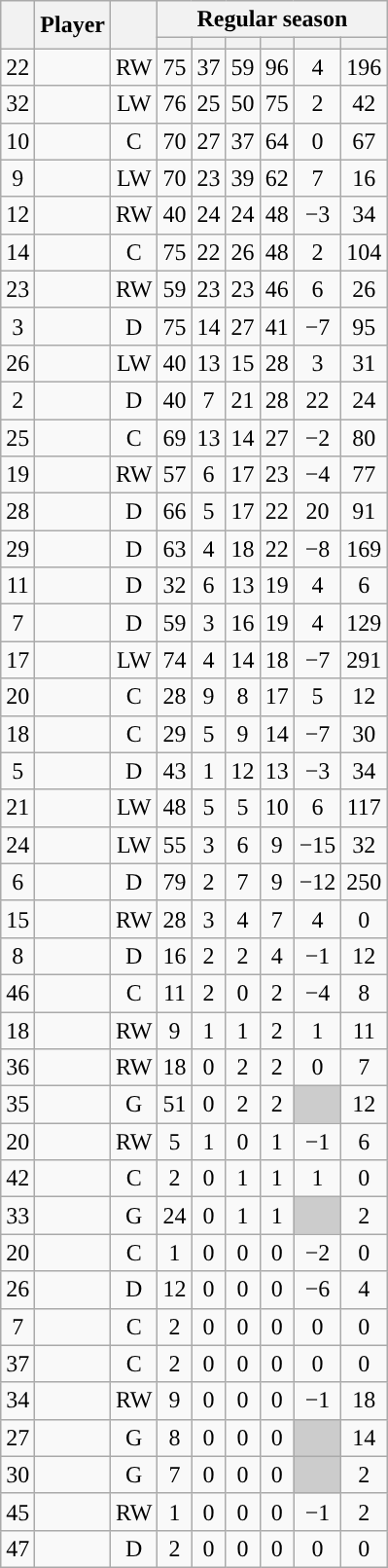<table class="wikitable sortable plainrowheaders" style="text-align:center;">
<tr>
<th scope="col" data-sort-type="number" rowspan="2"></th>
<th scope="col" rowspan="2">Player</th>
<th scope="col" rowspan="2"></th>
<th scope=colgroup colspan=6>Regular season</th>
</tr>
<tr>
<th scope="col" data-sort-type="number"></th>
<th scope="col" data-sort-type="number"></th>
<th scope="col" data-sort-type="number"></th>
<th scope="col" data-sort-type="number"></th>
<th scope="col" data-sort-type="number"></th>
<th scope="col" data-sort-type="number"></th>
</tr>
<tr>
<td scope="row">22</td>
<td align="left"></td>
<td>RW</td>
<td>75</td>
<td>37</td>
<td>59</td>
<td>96</td>
<td>4</td>
<td>196</td>
</tr>
<tr>
<td scope="row">32</td>
<td align="left"></td>
<td>LW</td>
<td>76</td>
<td>25</td>
<td>50</td>
<td>75</td>
<td>2</td>
<td>42</td>
</tr>
<tr>
<td scope="row">10</td>
<td align="left"></td>
<td>C</td>
<td>70</td>
<td>27</td>
<td>37</td>
<td>64</td>
<td>0</td>
<td>67</td>
</tr>
<tr>
<td scope="row">9</td>
<td align="left"></td>
<td>LW</td>
<td>70</td>
<td>23</td>
<td>39</td>
<td>62</td>
<td>7</td>
<td>16</td>
</tr>
<tr>
<td scope="row">12</td>
<td align="left"></td>
<td>RW</td>
<td>40</td>
<td>24</td>
<td>24</td>
<td>48</td>
<td>−3</td>
<td>34</td>
</tr>
<tr>
<td scope="row">14</td>
<td align="left"></td>
<td>C</td>
<td>75</td>
<td>22</td>
<td>26</td>
<td>48</td>
<td>2</td>
<td>104</td>
</tr>
<tr>
<td scope="row">23</td>
<td align="left"></td>
<td>RW</td>
<td>59</td>
<td>23</td>
<td>23</td>
<td>46</td>
<td>6</td>
<td>26</td>
</tr>
<tr>
<td scope="row">3</td>
<td align="left"></td>
<td>D</td>
<td>75</td>
<td>14</td>
<td>27</td>
<td>41</td>
<td>−7</td>
<td>95</td>
</tr>
<tr>
<td scope="row">26</td>
<td align="left"></td>
<td>LW</td>
<td>40</td>
<td>13</td>
<td>15</td>
<td>28</td>
<td>3</td>
<td>31</td>
</tr>
<tr>
<td scope="row">2</td>
<td align="left"></td>
<td>D</td>
<td>40</td>
<td>7</td>
<td>21</td>
<td>28</td>
<td>22</td>
<td>24</td>
</tr>
<tr>
<td scope="row">25</td>
<td align="left"></td>
<td>C</td>
<td>69</td>
<td>13</td>
<td>14</td>
<td>27</td>
<td>−2</td>
<td>80</td>
</tr>
<tr>
<td scope="row">19</td>
<td align="left"></td>
<td>RW</td>
<td>57</td>
<td>6</td>
<td>17</td>
<td>23</td>
<td>−4</td>
<td>77</td>
</tr>
<tr>
<td scope="row">28</td>
<td align="left"></td>
<td>D</td>
<td>66</td>
<td>5</td>
<td>17</td>
<td>22</td>
<td>20</td>
<td>91</td>
</tr>
<tr>
<td scope="row">29</td>
<td align="left"></td>
<td>D</td>
<td>63</td>
<td>4</td>
<td>18</td>
<td>22</td>
<td>−8</td>
<td>169</td>
</tr>
<tr>
<td scope="row">11</td>
<td align="left"></td>
<td>D</td>
<td>32</td>
<td>6</td>
<td>13</td>
<td>19</td>
<td>4</td>
<td>6</td>
</tr>
<tr>
<td scope="row">7</td>
<td align="left"></td>
<td>D</td>
<td>59</td>
<td>3</td>
<td>16</td>
<td>19</td>
<td>4</td>
<td>129</td>
</tr>
<tr>
<td scope="row">17</td>
<td align="left"></td>
<td>LW</td>
<td>74</td>
<td>4</td>
<td>14</td>
<td>18</td>
<td>−7</td>
<td>291</td>
</tr>
<tr>
<td scope="row">20</td>
<td align="left"></td>
<td>C</td>
<td>28</td>
<td>9</td>
<td>8</td>
<td>17</td>
<td>5</td>
<td>12</td>
</tr>
<tr>
<td scope="row">18</td>
<td align="left"></td>
<td>C</td>
<td>29</td>
<td>5</td>
<td>9</td>
<td>14</td>
<td>−7</td>
<td>30</td>
</tr>
<tr>
<td scope="row">5</td>
<td align="left"></td>
<td>D</td>
<td>43</td>
<td>1</td>
<td>12</td>
<td>13</td>
<td>−3</td>
<td>34</td>
</tr>
<tr>
<td scope="row">21</td>
<td align="left"></td>
<td>LW</td>
<td>48</td>
<td>5</td>
<td>5</td>
<td>10</td>
<td>6</td>
<td>117</td>
</tr>
<tr>
<td scope="row">24</td>
<td align="left"></td>
<td>LW</td>
<td>55</td>
<td>3</td>
<td>6</td>
<td>9</td>
<td>−15</td>
<td>32</td>
</tr>
<tr>
<td scope="row">6</td>
<td align="left"></td>
<td>D</td>
<td>79</td>
<td>2</td>
<td>7</td>
<td>9</td>
<td>−12</td>
<td>250</td>
</tr>
<tr>
<td scope="row">15</td>
<td align="left"></td>
<td>RW</td>
<td>28</td>
<td>3</td>
<td>4</td>
<td>7</td>
<td>4</td>
<td>0</td>
</tr>
<tr>
<td scope="row">8</td>
<td align="left"></td>
<td>D</td>
<td>16</td>
<td>2</td>
<td>2</td>
<td>4</td>
<td>−1</td>
<td>12</td>
</tr>
<tr>
<td scope="row">46</td>
<td align="left"></td>
<td>C</td>
<td>11</td>
<td>2</td>
<td>0</td>
<td>2</td>
<td>−4</td>
<td>8</td>
</tr>
<tr>
<td scope="row">18</td>
<td align="left"></td>
<td>RW</td>
<td>9</td>
<td>1</td>
<td>1</td>
<td>2</td>
<td>1</td>
<td>11</td>
</tr>
<tr>
<td scope="row">36</td>
<td align="left"></td>
<td>RW</td>
<td>18</td>
<td>0</td>
<td>2</td>
<td>2</td>
<td>0</td>
<td>7</td>
</tr>
<tr>
<td scope="row">35</td>
<td align="left"></td>
<td>G</td>
<td>51</td>
<td>0</td>
<td>2</td>
<td>2</td>
<td style="background:#ccc"></td>
<td>12</td>
</tr>
<tr>
<td scope="row">20</td>
<td align="left"></td>
<td>RW</td>
<td>5</td>
<td>1</td>
<td>0</td>
<td>1</td>
<td>−1</td>
<td>6</td>
</tr>
<tr>
<td scope="row">42</td>
<td align="left"></td>
<td>C</td>
<td>2</td>
<td>0</td>
<td>1</td>
<td>1</td>
<td>1</td>
<td>0</td>
</tr>
<tr>
<td scope="row">33</td>
<td align="left"></td>
<td>G</td>
<td>24</td>
<td>0</td>
<td>1</td>
<td>1</td>
<td style="background:#ccc"></td>
<td>2</td>
</tr>
<tr>
<td scope="row">20</td>
<td align="left"></td>
<td>C</td>
<td>1</td>
<td>0</td>
<td>0</td>
<td>0</td>
<td>−2</td>
<td>0</td>
</tr>
<tr>
<td scope="row">26</td>
<td align="left"></td>
<td>D</td>
<td>12</td>
<td>0</td>
<td>0</td>
<td>0</td>
<td>−6</td>
<td>4</td>
</tr>
<tr>
<td scope="row">7</td>
<td align="left"></td>
<td>C</td>
<td>2</td>
<td>0</td>
<td>0</td>
<td>0</td>
<td>0</td>
<td>0</td>
</tr>
<tr>
<td scope="row">37</td>
<td align="left"></td>
<td>C</td>
<td>2</td>
<td>0</td>
<td>0</td>
<td>0</td>
<td>0</td>
<td>0</td>
</tr>
<tr>
<td scope="row">34</td>
<td align="left"></td>
<td>RW</td>
<td>9</td>
<td>0</td>
<td>0</td>
<td>0</td>
<td>−1</td>
<td>18</td>
</tr>
<tr>
<td scope="row">27</td>
<td align="left"></td>
<td>G</td>
<td>8</td>
<td>0</td>
<td>0</td>
<td>0</td>
<td style="background:#ccc"></td>
<td>14</td>
</tr>
<tr>
<td scope="row">30</td>
<td align="left"></td>
<td>G</td>
<td>7</td>
<td>0</td>
<td>0</td>
<td>0</td>
<td style="background:#ccc"></td>
<td>2</td>
</tr>
<tr>
<td scope="row">45</td>
<td align="left"></td>
<td>RW</td>
<td>1</td>
<td>0</td>
<td>0</td>
<td>0</td>
<td>−1</td>
<td>2</td>
</tr>
<tr>
<td scope="row">47</td>
<td align="left"></td>
<td>D</td>
<td>2</td>
<td>0</td>
<td>0</td>
<td>0</td>
<td>0</td>
<td>0</td>
</tr>
</table>
